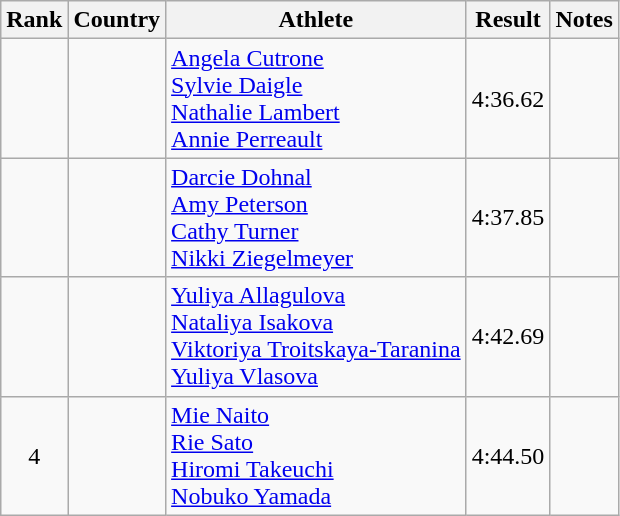<table class="wikitable" style="text-align:center">
<tr>
<th>Rank</th>
<th>Country</th>
<th>Athlete</th>
<th>Result</th>
<th>Notes</th>
</tr>
<tr>
<td></td>
<td align=left></td>
<td align=left><a href='#'>Angela Cutrone</a> <br> <a href='#'>Sylvie Daigle</a> <br> <a href='#'>Nathalie Lambert</a> <br> <a href='#'>Annie Perreault</a></td>
<td>4:36.62</td>
<td></td>
</tr>
<tr>
<td></td>
<td align=left></td>
<td align=left><a href='#'>Darcie Dohnal</a> <br> <a href='#'>Amy Peterson</a> <br> <a href='#'>Cathy Turner</a> <br> <a href='#'>Nikki Ziegelmeyer</a></td>
<td>4:37.85</td>
<td></td>
</tr>
<tr>
<td></td>
<td align=left></td>
<td align=left><a href='#'>Yuliya Allagulova</a> <br> <a href='#'>Nataliya Isakova</a> <br> <a href='#'>Viktoriya Troitskaya-Taranina</a> <br> <a href='#'>Yuliya Vlasova</a></td>
<td>4:42.69</td>
<td></td>
</tr>
<tr>
<td>4</td>
<td align=left></td>
<td align=left><a href='#'>Mie Naito</a> <br> <a href='#'>Rie Sato</a> <br> <a href='#'>Hiromi Takeuchi</a> <br> <a href='#'>Nobuko Yamada</a></td>
<td>4:44.50</td>
<td></td>
</tr>
</table>
